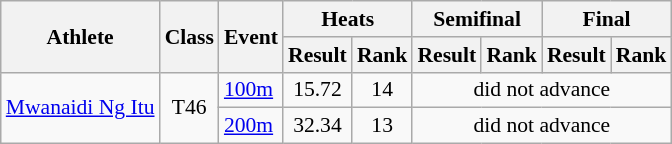<table class=wikitable style="font-size:90%">
<tr>
<th rowspan="2">Athlete</th>
<th rowspan="2">Class</th>
<th rowspan="2">Event</th>
<th colspan="2">Heats</th>
<th colspan="2">Semifinal</th>
<th colspan="2">Final</th>
</tr>
<tr>
<th>Result</th>
<th>Rank</th>
<th>Result</th>
<th>Rank</th>
<th>Result</th>
<th>Rank</th>
</tr>
<tr>
<td rowspan="2"><a href='#'>Mwanaidi Ng Itu</a></td>
<td rowspan="2" style="text-align:center;">T46</td>
<td><a href='#'>100m</a></td>
<td style="text-align:center;">15.72</td>
<td style="text-align:center;">14</td>
<td style="text-align:center;" colspan="4">did not advance</td>
</tr>
<tr>
<td><a href='#'>200m</a></td>
<td style="text-align:center;">32.34</td>
<td style="text-align:center;">13</td>
<td style="text-align:center;" colspan="4">did not advance</td>
</tr>
</table>
